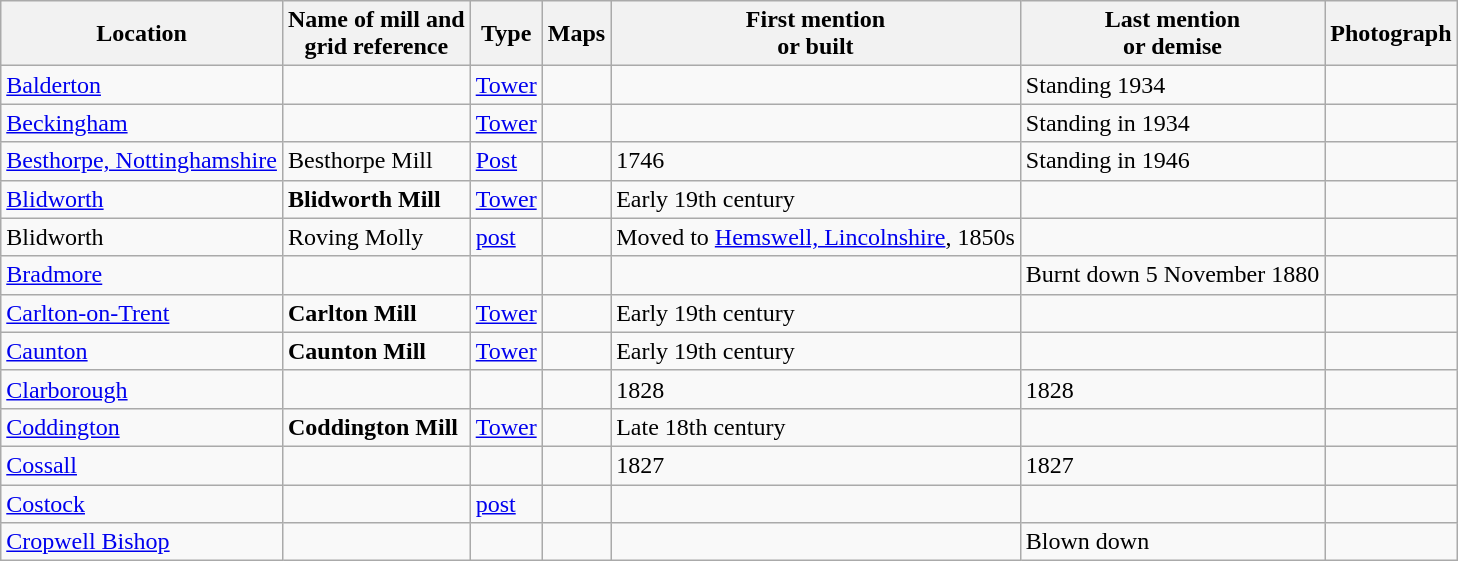<table class="wikitable">
<tr>
<th>Location</th>
<th>Name of mill and<br>grid reference</th>
<th>Type</th>
<th>Maps</th>
<th>First mention<br>or built</th>
<th>Last mention<br> or demise</th>
<th>Photograph</th>
</tr>
<tr>
<td><a href='#'>Balderton</a></td>
<td></td>
<td><a href='#'>Tower</a></td>
<td></td>
<td></td>
<td>Standing 1934</td>
<td></td>
</tr>
<tr>
<td><a href='#'>Beckingham</a></td>
<td></td>
<td><a href='#'>Tower</a></td>
<td></td>
<td></td>
<td>Standing in 1934</td>
<td></td>
</tr>
<tr>
<td><a href='#'>Besthorpe, Nottinghamshire</a></td>
<td>Besthorpe Mill<br></td>
<td><a href='#'>Post</a></td>
<td></td>
<td>1746</td>
<td>Standing in 1946<br></td>
<td></td>
</tr>
<tr>
<td><a href='#'>Blidworth</a></td>
<td><strong>Blidworth Mill</strong><br></td>
<td><a href='#'>Tower</a></td>
<td></td>
<td>Early 19th century</td>
<td></td>
<td></td>
</tr>
<tr>
<td>Blidworth</td>
<td>Roving Molly</td>
<td><a href='#'>post</a></td>
<td></td>
<td>Moved to <a href='#'>Hemswell, Lincolnshire</a>, 1850s</td>
<td></td>
</tr>
<tr>
<td><a href='#'>Bradmore</a></td>
<td></td>
<td></td>
<td></td>
<td></td>
<td>Burnt down 5 November 1880</td>
<td></td>
</tr>
<tr>
<td><a href='#'>Carlton-on-Trent</a></td>
<td><strong>Carlton Mill</strong><br></td>
<td><a href='#'>Tower</a></td>
<td></td>
<td>Early 19th century</td>
<td></td>
<td></td>
</tr>
<tr>
<td><a href='#'>Caunton</a></td>
<td><strong>Caunton Mill</strong><br></td>
<td><a href='#'>Tower</a></td>
<td></td>
<td>Early 19th century</td>
<td></td>
<td></td>
</tr>
<tr>
<td><a href='#'>Clarborough</a></td>
<td></td>
<td></td>
<td></td>
<td>1828</td>
<td>1828</td>
<td></td>
</tr>
<tr>
<td><a href='#'>Coddington</a></td>
<td><strong>Coddington Mill</strong><br></td>
<td><a href='#'>Tower</a></td>
<td></td>
<td>Late 18th century</td>
<td></td>
<td></td>
</tr>
<tr>
<td><a href='#'>Cossall</a></td>
<td></td>
<td></td>
<td></td>
<td>1827</td>
<td>1827</td>
<td></td>
</tr>
<tr>
<td><a href='#'>Costock</a></td>
<td></td>
<td><a href='#'>post</a></td>
<td></td>
<td></td>
<td></td>
<td></td>
</tr>
<tr>
<td><a href='#'>Cropwell Bishop</a></td>
<td></td>
<td></td>
<td></td>
<td></td>
<td>Blown down</td>
<td></td>
</tr>
</table>
